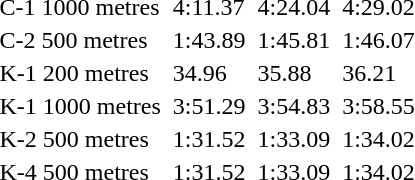<table>
<tr>
<td>C-1 1000 metres</td>
<td></td>
<td>4:11.37</td>
<td></td>
<td>4:24.04</td>
<td></td>
<td>4:29.02</td>
</tr>
<tr>
<td>C-2 500 metres</td>
<td></td>
<td>1:43.89</td>
<td></td>
<td>1:45.81</td>
<td></td>
<td>1:46.07</td>
</tr>
<tr>
<td>K-1 200 metres</td>
<td></td>
<td>34.96</td>
<td></td>
<td>35.88</td>
<td></td>
<td>36.21</td>
</tr>
<tr>
<td>K-1 1000 metres</td>
<td></td>
<td>3:51.29</td>
<td></td>
<td>3:54.83</td>
<td></td>
<td>3:58.55</td>
</tr>
<tr>
<td>K-2 500 metres</td>
<td></td>
<td>1:31.52</td>
<td></td>
<td>1:33.09</td>
<td></td>
<td>1:34.02</td>
</tr>
<tr>
<td>K-4 500 metres</td>
<td></td>
<td>1:31.52</td>
<td></td>
<td>1:33.09</td>
<td></td>
<td>1:34.02</td>
</tr>
</table>
